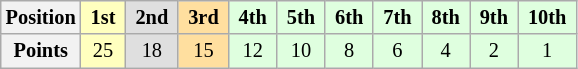<table class="wikitable" style="font-size:85%; text-align:center">
<tr>
<th>Position</th>
<td style="background:#FFFFBF"> <strong>1st</strong> </td>
<td style="background:#DFDFDF"> <strong>2nd</strong> </td>
<td style="background:#FFDF9F"> <strong>3rd</strong> </td>
<td style="background:#DFFFDF"> <strong>4th</strong> </td>
<td style="background:#DFFFDF"> <strong>5th</strong> </td>
<td style="background:#DFFFDF"> <strong>6th</strong> </td>
<td style="background:#DFFFDF"> <strong>7th</strong> </td>
<td style="background:#DFFFDF"> <strong>8th</strong> </td>
<td style="background:#DFFFDF"> <strong>9th</strong> </td>
<td style="background:#DFFFDF"> <strong>10th</strong> </td>
</tr>
<tr>
<th>Points</th>
<td style="background:#FFFFBF">25</td>
<td style="background:#DFDFDF">18</td>
<td style="background:#FFDF9F">15</td>
<td style="background:#DFFFDF">12</td>
<td style="background:#DFFFDF">10</td>
<td style="background:#DFFFDF">8</td>
<td style="background:#DFFFDF">6</td>
<td style="background:#DFFFDF">4</td>
<td style="background:#DFFFDF">2</td>
<td style="background:#DFFFDF">1</td>
</tr>
</table>
